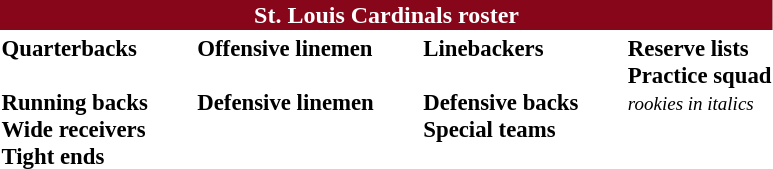<table class="toccolours" style="text-align: left;">
<tr>
<th colspan="9" style="background-color: #870619; color: white; text-align: center;"><strong>St. Louis Cardinals roster</strong></th>
</tr>
<tr>
<td style="font-size: 95%;" valign="top"><strong>Quarterbacks</strong><br>

<br><strong>Running backs</strong>





<br><strong>Wide receivers</strong>



<br><strong>Tight ends</strong>

</td>
<td style="width: 25px;"></td>
<td style="font-size: 95%;" valign="top"><strong>Offensive linemen</strong><br>





<br><strong>Defensive linemen</strong>





</td>
<td style="width: 25px;"></td>
<td style="font-size: 95%;" valign="top"><strong>Linebackers</strong><br>




<br><strong>Defensive backs</strong>






<br><strong>Special teams</strong>

</td>
<td style="width: 25px;"></td>
<td style="font-size: 95%;" valign="top"><strong>Reserve lists</strong><br><strong>Practice squad</strong><br><small><em>rookies in italics</em></small><br></td>
</tr>
<tr>
</tr>
</table>
